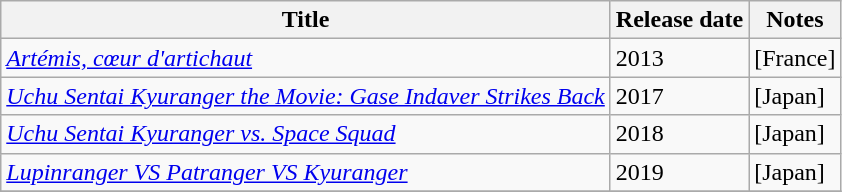<table class="wikitable sortable">
<tr>
<th scope="col">Title</th>
<th scope="col">Release date</th>
<th scope="col" class="unsortable">Notes</th>
</tr>
<tr>
<td><em><a href='#'>Artémis, cœur d'artichaut</a></em></td>
<td>2013</td>
<td>[France]</td>
</tr>
<tr>
<td><em><a href='#'>Uchu Sentai Kyuranger the Movie: Gase Indaver Strikes Back</a></em></td>
<td>2017</td>
<td>[Japan]</td>
</tr>
<tr>
<td><em><a href='#'>Uchu Sentai Kyuranger vs. Space Squad</a></em></td>
<td>2018</td>
<td>[Japan]</td>
</tr>
<tr>
<td><em><a href='#'>Lupinranger VS Patranger VS Kyuranger</a></em></td>
<td>2019</td>
<td>[Japan]</td>
</tr>
<tr>
</tr>
</table>
